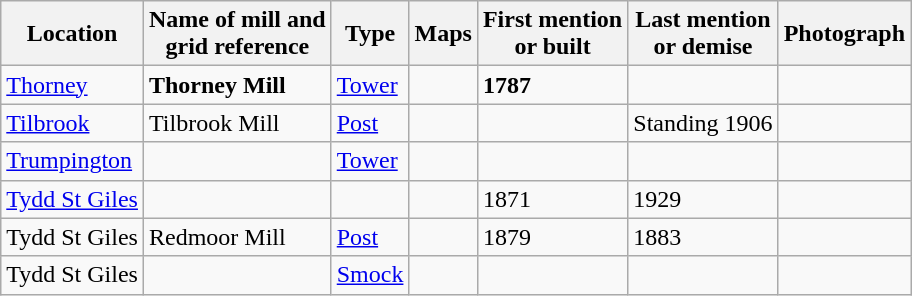<table class="wikitable">
<tr>
<th>Location</th>
<th>Name of mill and<br>grid reference</th>
<th>Type</th>
<th>Maps</th>
<th>First mention<br>or built</th>
<th>Last mention<br> or demise</th>
<th>Photograph</th>
</tr>
<tr>
<td><a href='#'>Thorney</a></td>
<td><strong>Thorney Mill</strong><br></td>
<td><a href='#'>Tower</a></td>
<td></td>
<td><strong>1787</strong></td>
<td></td>
<td></td>
</tr>
<tr>
<td><a href='#'>Tilbrook</a></td>
<td>Tilbrook Mill<br></td>
<td><a href='#'>Post</a></td>
<td></td>
<td></td>
<td>Standing 1906</td>
<td></td>
</tr>
<tr>
<td><a href='#'>Trumpington</a></td>
<td></td>
<td><a href='#'>Tower</a></td>
<td></td>
<td></td>
<td></td>
<td></td>
</tr>
<tr>
<td><a href='#'>Tydd St Giles</a></td>
<td></td>
<td></td>
<td></td>
<td>1871</td>
<td>1929</td>
<td></td>
</tr>
<tr>
<td>Tydd St Giles</td>
<td>Redmoor Mill</td>
<td><a href='#'>Post</a></td>
<td></td>
<td>1879</td>
<td>1883</td>
<td></td>
</tr>
<tr>
<td>Tydd St Giles</td>
<td></td>
<td><a href='#'>Smock</a></td>
<td></td>
<td></td>
<td></td>
<td></td>
</tr>
</table>
